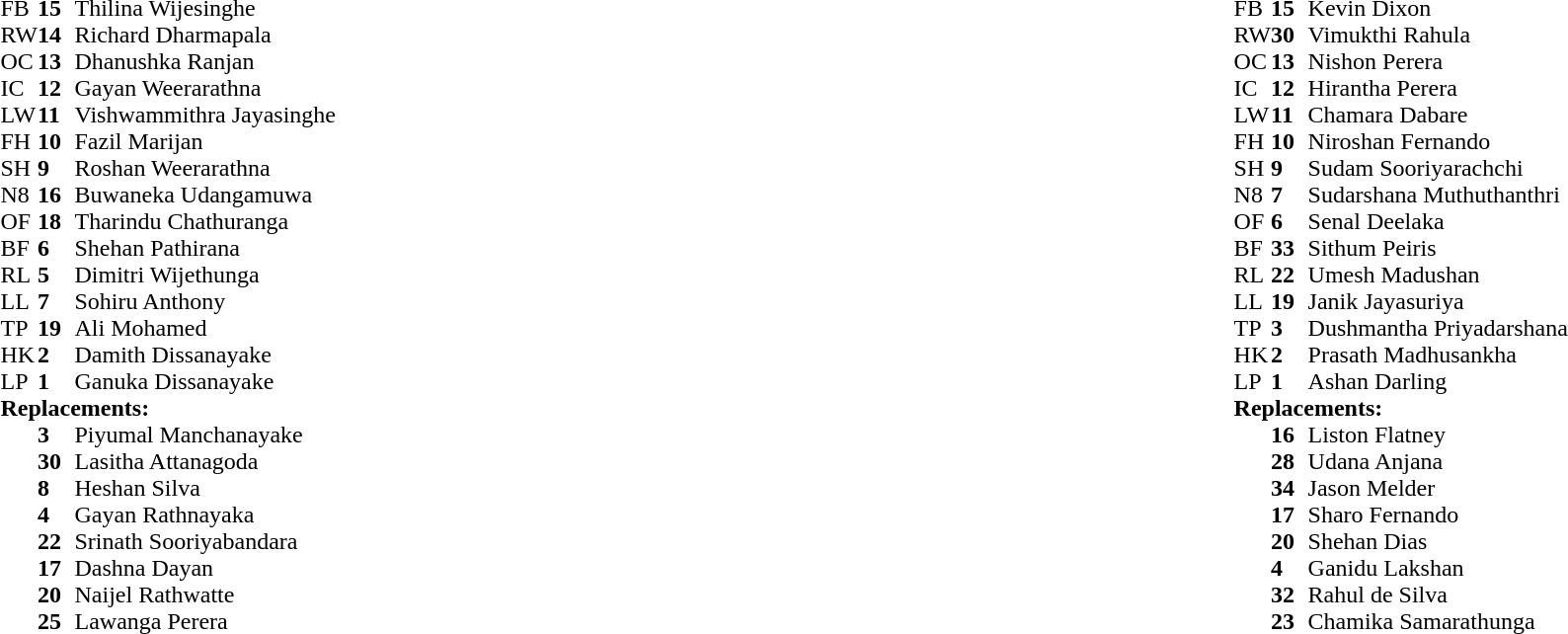<table style="width:100%">
<tr>
<td style="vertical-align:top; width:50%"><br><table cellspacing="0" cellpadding="0">
<tr>
<th width="25"></th>
<th width="25"></th>
</tr>
<tr>
<td>FB</td>
<td><strong>15</strong></td>
<td>Thilina Wijesinghe</td>
</tr>
<tr>
<td>RW</td>
<td><strong>14</strong></td>
<td>Richard Dharmapala</td>
</tr>
<tr>
<td>OC</td>
<td><strong>13</strong></td>
<td>Dhanushka Ranjan</td>
</tr>
<tr>
<td>IC</td>
<td><strong>12</strong></td>
<td>Gayan Weerarathna</td>
</tr>
<tr>
<td>LW</td>
<td><strong>11</strong></td>
<td>Vishwammithra Jayasinghe</td>
</tr>
<tr>
<td>FH</td>
<td><strong>10</strong></td>
<td>Fazil Marijan</td>
</tr>
<tr>
<td>SH</td>
<td><strong>9</strong></td>
<td>Roshan Weerarathna</td>
</tr>
<tr>
<td>N8</td>
<td><strong>16</strong></td>
<td>Buwaneka  Udangamuwa</td>
</tr>
<tr>
<td>OF</td>
<td><strong>18</strong></td>
<td>Tharindu Chathuranga</td>
<td></td>
<td></td>
</tr>
<tr>
<td>BF</td>
<td><strong>6</strong></td>
<td>Shehan Pathirana</td>
<td></td>
<td></td>
</tr>
<tr>
<td>RL</td>
<td><strong>5</strong></td>
<td>Dimitri Wijethunga</td>
<td></td>
<td></td>
</tr>
<tr>
<td>LL</td>
<td><strong>7</strong></td>
<td>Sohiru Anthony</td>
<td></td>
<td></td>
</tr>
<tr>
<td>TP</td>
<td><strong>19</strong></td>
<td>Ali Mohamed</td>
<td></td>
<td></td>
</tr>
<tr>
<td>HK</td>
<td><strong>2</strong></td>
<td>Damith Dissanayake</td>
<td></td>
<td></td>
</tr>
<tr>
<td>LP</td>
<td><strong>1</strong></td>
<td>Ganuka Dissanayake</td>
<td></td>
<td></td>
</tr>
<tr>
<td colspan=3><strong>Replacements:</strong></td>
</tr>
<tr>
<td></td>
<td><strong>3</strong></td>
<td>Piyumal Manchanayake</td>
<td></td>
<td></td>
</tr>
<tr>
<td></td>
<td><strong>30</strong></td>
<td>Lasitha Attanagoda</td>
<td></td>
<td></td>
</tr>
<tr>
<td></td>
<td><strong>8</strong></td>
<td>Heshan Silva</td>
<td></td>
<td></td>
</tr>
<tr>
<td></td>
<td><strong>4</strong></td>
<td>Gayan Rathnayaka</td>
</tr>
<tr>
<td></td>
<td><strong>22</strong></td>
<td>Srinath Sooriyabandara</td>
</tr>
<tr>
<td></td>
<td><strong>17</strong></td>
<td>Dashna Dayan</td>
</tr>
<tr>
<td></td>
<td><strong>20</strong></td>
<td>Naijel Rathwatte</td>
</tr>
<tr>
<td></td>
<td><strong>25</strong></td>
<td>Lawanga Perera</td>
</tr>
</table>
</td>
<td style="vertical-align:top"></td>
<td style="vertical-align:top; width:50%"><br><table cellspacing="0" cellpadding="0" style="margin:auto">
<tr>
<th width="25"></th>
<th width="25"></th>
</tr>
<tr>
<td>FB</td>
<td><strong>15</strong></td>
<td>Kevin Dixon</td>
</tr>
<tr>
<td>RW</td>
<td><strong>30</strong></td>
<td>Vimukthi Rahula</td>
</tr>
<tr>
<td>OC</td>
<td><strong>13</strong></td>
<td>Nishon Perera</td>
</tr>
<tr>
<td>IC</td>
<td><strong>12</strong></td>
<td>Hirantha Perera</td>
</tr>
<tr>
<td>LW</td>
<td><strong>11</strong></td>
<td>Chamara Dabare</td>
</tr>
<tr>
<td>FH</td>
<td><strong>10</strong></td>
<td>Niroshan Fernando</td>
</tr>
<tr>
<td>SH</td>
<td><strong>9</strong></td>
<td>Sudam Sooriyarachchi</td>
</tr>
<tr>
<td>N8</td>
<td><strong>7</strong></td>
<td>Sudarshana Muthuthanthri</td>
</tr>
<tr>
<td>OF</td>
<td><strong>6</strong></td>
<td>Senal Deelaka</td>
</tr>
<tr>
<td>BF</td>
<td><strong>33</strong></td>
<td>Sithum Peiris</td>
<td></td>
<td></td>
</tr>
<tr>
<td>RL</td>
<td><strong>22</strong></td>
<td>Umesh Madushan</td>
<td></td>
<td></td>
</tr>
<tr>
<td>LL</td>
<td><strong>19</strong></td>
<td>Janik Jayasuriya</td>
<td></td>
<td></td>
</tr>
<tr>
<td>TP</td>
<td><strong>3</strong></td>
<td>Dushmantha Priyadarshana</td>
</tr>
<tr>
<td>HK</td>
<td><strong>2</strong></td>
<td>Prasath Madhusankha</td>
<td></td>
<td></td>
</tr>
<tr>
<td>LP</td>
<td><strong>1</strong></td>
<td>Ashan Darling</td>
<td></td>
<td></td>
</tr>
<tr>
<td colspan=3><strong>Replacements:</strong></td>
</tr>
<tr>
<td></td>
<td><strong>16</strong></td>
<td>Liston Flatney</td>
<td></td>
<td></td>
</tr>
<tr>
<td></td>
<td><strong>28</strong></td>
<td>Udana Anjana</td>
<td></td>
<td></td>
</tr>
<tr>
<td></td>
<td><strong>34</strong></td>
<td>Jason Melder</td>
</tr>
<tr>
<td></td>
<td><strong>17</strong></td>
<td>Sharo Fernando</td>
</tr>
<tr>
<td></td>
<td><strong>20</strong></td>
<td>Shehan Dias</td>
</tr>
<tr>
<td></td>
<td><strong>4</strong></td>
<td>Ganidu Lakshan</td>
</tr>
<tr>
<td></td>
<td><strong>32</strong></td>
<td>Rahul de Silva</td>
</tr>
<tr>
<td></td>
<td><strong>23</strong></td>
<td>Chamika Samarathunga</td>
</tr>
</table>
</td>
</tr>
</table>
